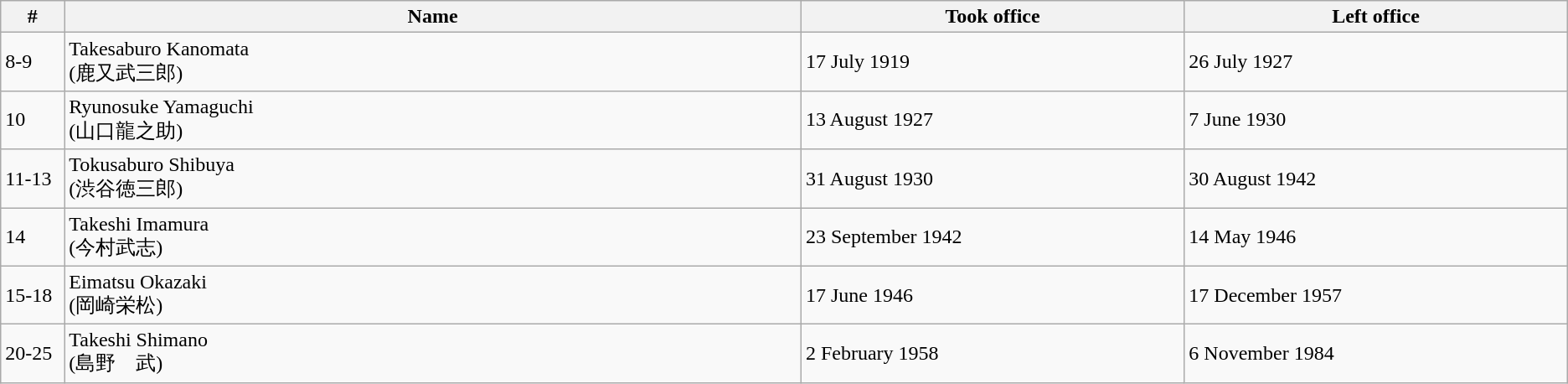<table class="wikitable">
<tr>
<th width="2%"><strong>#</strong></th>
<th width="25%"><strong>Name</strong></th>
<th width="13%"><strong>Took office</strong></th>
<th width="13%"><strong>Left office</strong></th>
</tr>
<tr>
<td>8-9</td>
<td>Takesaburo Kanomata<br>(鹿又武三郎)</td>
<td>17 July 1919</td>
<td>26 July 1927</td>
</tr>
<tr>
<td>10</td>
<td>Ryunosuke Yamaguchi<br>(山口龍之助)</td>
<td>13 August 1927</td>
<td>7 June 1930</td>
</tr>
<tr>
<td>11-13</td>
<td>Tokusaburo Shibuya<br>(渋谷徳三郎)</td>
<td>31 August 1930</td>
<td>30 August 1942</td>
</tr>
<tr>
<td>14</td>
<td>Takeshi Imamura<br>(今村武志)</td>
<td>23 September 1942</td>
<td>14 May 1946</td>
</tr>
<tr>
<td>15-18</td>
<td>Eimatsu Okazaki<br>(岡崎栄松)</td>
<td>17 June 1946</td>
<td>17 December 1957</td>
</tr>
<tr>
<td>20-25</td>
<td>Takeshi Shimano<br>(島野　武)</td>
<td>2 February 1958</td>
<td>6 November 1984</td>
</tr>
</table>
